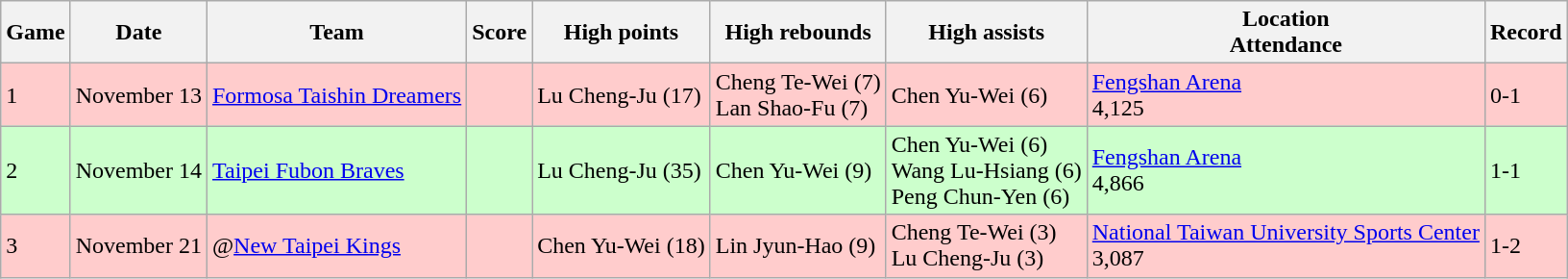<table class="wikitable">
<tr>
<th>Game</th>
<th>Date</th>
<th>Team</th>
<th>Score</th>
<th>High points</th>
<th>High rebounds</th>
<th>High assists</th>
<th>Location<br>Attendance</th>
<th>Record</th>
</tr>
<tr style="background:#fcc">
<td>1</td>
<td>November 13</td>
<td><a href='#'>Formosa Taishin Dreamers</a></td>
<td></td>
<td>Lu Cheng-Ju (17)</td>
<td>Cheng Te-Wei (7)<br>Lan Shao-Fu (7)</td>
<td>Chen Yu-Wei (6)</td>
<td><a href='#'>Fengshan Arena</a><br>4,125</td>
<td>0-1</td>
</tr>
<tr style="background:#cfc">
<td>2</td>
<td>November 14</td>
<td><a href='#'>Taipei Fubon Braves</a></td>
<td></td>
<td>Lu Cheng-Ju (35)</td>
<td>Chen Yu-Wei (9)</td>
<td>Chen Yu-Wei (6)<br>Wang Lu-Hsiang (6)<br>Peng Chun-Yen (6)</td>
<td><a href='#'>Fengshan Arena</a><br>4,866</td>
<td>1-1</td>
</tr>
<tr style="background:#fcc">
<td>3</td>
<td>November 21</td>
<td>@<a href='#'>New Taipei Kings</a></td>
<td></td>
<td>Chen Yu-Wei (18)</td>
<td>Lin Jyun-Hao (9)</td>
<td>Cheng Te-Wei (3)<br>Lu Cheng-Ju (3)</td>
<td><a href='#'>National Taiwan University Sports Center</a><br>3,087</td>
<td>1-2</td>
</tr>
</table>
